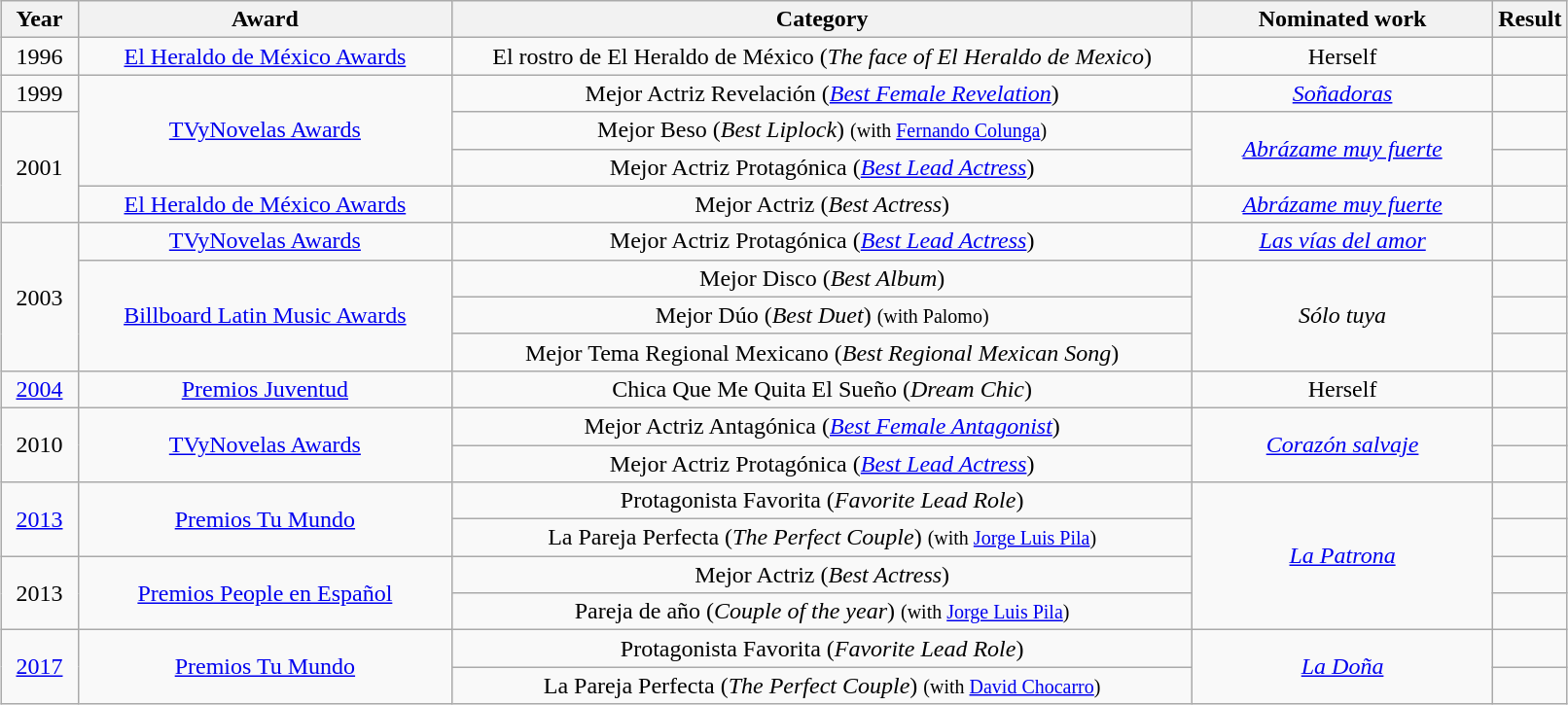<table class="wikitable" width="85%" style="margin: 1em auto;">
<tr style="text-align: center;">
<th width="5%">Year</th>
<th width="25%">Award</th>
<th width="50%">Category</th>
<th width="20%">Nominated work</th>
<th width="15%">Result</th>
</tr>
<tr style="text-align: center;">
<td>1996</td>
<td><a href='#'>El Heraldo de México Awards</a></td>
<td>El rostro de El Heraldo de México (<em>The face of El Heraldo de Mexico</em>)</td>
<td>Herself</td>
<td></td>
</tr>
<tr style="text-align: center;">
<td>1999</td>
<td rowspan=3><a href='#'>TVyNovelas Awards</a></td>
<td>Mejor Actriz Revelación (<em><a href='#'>Best Female Revelation</a></em>)</td>
<td><em><a href='#'>Soñadoras</a></em></td>
<td></td>
</tr>
<tr style="text-align: center;">
<td rowspan="3">2001</td>
<td>Mejor Beso (<em>Best Liplock</em>) <small>(with <a href='#'>Fernando Colunga</a>)</small></td>
<td rowspan="2"><em><a href='#'>Abrázame muy fuerte</a></em></td>
<td></td>
</tr>
<tr style="text-align: center;">
<td>Mejor Actriz Protagónica (<em><a href='#'>Best Lead Actress</a></em>)</td>
<td></td>
</tr>
<tr style="text-align: center;">
<td><a href='#'>El Heraldo de México Awards</a></td>
<td>Mejor Actriz (<em>Best Actress</em>)</td>
<td><em><a href='#'>Abrázame muy fuerte</a></em></td>
<td></td>
</tr>
<tr style="text-align: center;">
<td rowspan="4">2003</td>
<td><a href='#'>TVyNovelas Awards</a></td>
<td>Mejor Actriz Protagónica (<em><a href='#'>Best Lead Actress</a></em>)</td>
<td><em><a href='#'>Las vías del amor</a></em></td>
<td></td>
</tr>
<tr style="text-align: center;">
<td rowspan="3"><a href='#'>Billboard Latin Music Awards</a></td>
<td>Mejor Disco (<em>Best Album</em>)</td>
<td rowspan="3"><em>Sólo tuya</em></td>
<td></td>
</tr>
<tr style="text-align: center;">
<td>Mejor Dúo (<em>Best Duet</em>) <small>(with Palomo)</small></td>
<td></td>
</tr>
<tr style="text-align: center;">
<td>Mejor Tema Regional Mexicano (<em>Best Regional Mexican Song</em>)</td>
<td></td>
</tr>
<tr style="text-align: center;">
<td><a href='#'>2004</a></td>
<td><a href='#'>Premios Juventud</a></td>
<td>Chica Que Me Quita El Sueño (<em>Dream Chic</em>)</td>
<td>Herself</td>
<td></td>
</tr>
<tr style="text-align: center;">
<td rowspan=2>2010</td>
<td rowspan=2><a href='#'>TVyNovelas Awards</a></td>
<td>Mejor Actriz Antagónica (<em><a href='#'>Best Female Antagonist</a></em>)</td>
<td rowspan=2><em><a href='#'>Corazón salvaje</a></em></td>
<td></td>
</tr>
<tr style="text-align: center;">
<td>Mejor Actriz Protagónica (<em><a href='#'>Best Lead Actress</a></em>)</td>
<td></td>
</tr>
<tr style="text-align: center;">
<td rowspan="2"><a href='#'>2013</a></td>
<td rowspan="2"><a href='#'>Premios Tu Mundo</a></td>
<td>Protagonista Favorita (<em>Favorite Lead Role</em>)</td>
<td rowspan="4"><em><a href='#'>La Patrona</a></em></td>
<td></td>
</tr>
<tr style="text-align: center;">
<td>La Pareja Perfecta (<em>The Perfect Couple</em>) <small>(with <a href='#'>Jorge Luis Pila</a>)</small></td>
<td></td>
</tr>
<tr style="text-align: center;">
<td rowspan="2">2013</td>
<td rowspan="2"><a href='#'>Premios People en Español</a></td>
<td>Mejor Actriz (<em>Best Actress</em>)</td>
<td></td>
</tr>
<tr style="text-align: center;">
<td>Pareja de año (<em>Couple of the year</em>) <small>(with <a href='#'>Jorge Luis Pila</a>)</small></td>
<td></td>
</tr>
<tr style="text-align: center;">
<td rowspan="2"><a href='#'>2017</a></td>
<td rowspan="2"><a href='#'>Premios Tu Mundo</a></td>
<td>Protagonista Favorita (<em>Favorite Lead Role</em>)</td>
<td rowspan="2"><em><a href='#'>La Doña</a></em></td>
<td></td>
</tr>
<tr style="text-align: center;">
<td>La Pareja Perfecta (<em>The Perfect Couple</em>) <small>(with <a href='#'>David Chocarro</a>)</small></td>
<td></td>
</tr>
</table>
